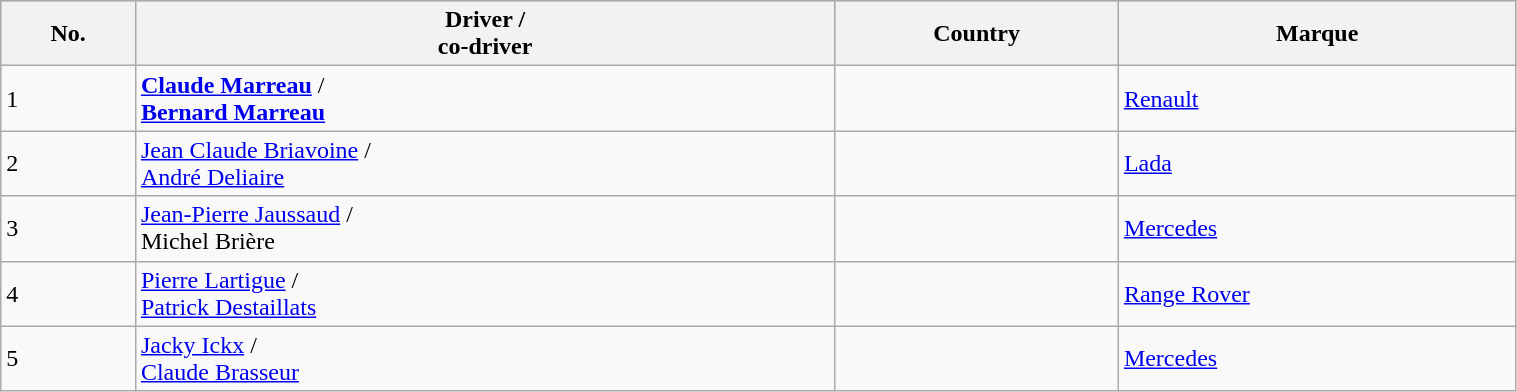<table class="wikitable" width=80%>
<tr bgcolor="lightsteelblue">
<th>No.</th>
<th>Driver /<br>co-driver</th>
<th>Country</th>
<th>Marque</th>
</tr>
<tr>
<td>1</td>
<td><strong><a href='#'>Claude Marreau</a></strong> /<br><strong><a href='#'>Bernard Marreau</a></strong></td>
<td></td>
<td><a href='#'>Renault</a></td>
</tr>
<tr>
<td>2</td>
<td><a href='#'>Jean Claude Briavoine</a> /<br><a href='#'>André Deliaire</a></td>
<td></td>
<td><a href='#'>Lada</a></td>
</tr>
<tr>
<td>3</td>
<td><a href='#'>Jean-Pierre Jaussaud</a> /<br>Michel Brière</td>
<td></td>
<td><a href='#'>Mercedes</a></td>
</tr>
<tr>
<td>4</td>
<td><a href='#'>Pierre Lartigue</a> /<br><a href='#'>Patrick Destaillats</a></td>
<td></td>
<td><a href='#'>Range Rover</a></td>
</tr>
<tr>
<td>5</td>
<td><a href='#'>Jacky Ickx</a> /<br><a href='#'>Claude Brasseur</a></td>
<td><br></td>
<td><a href='#'>Mercedes</a></td>
</tr>
</table>
